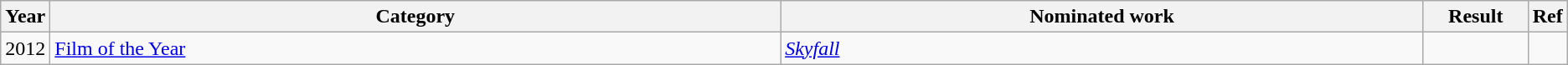<table class="wikitable sortable">
<tr>
<th scope="col" style="width:1em;">Year</th>
<th scope="col" style="width:40em;">Category</th>
<th scope="col" style="width:35em;">Nominated work</th>
<th scope="col" style="width:5em;">Result</th>
<th scope="col" style="width:1em;" class="unsortable">Ref</th>
</tr>
<tr>
<td>2012</td>
<td><a href='#'>Film of the Year</a></td>
<td><em><a href='#'>Skyfall</a></em></td>
<td></td>
<td></td>
</tr>
</table>
